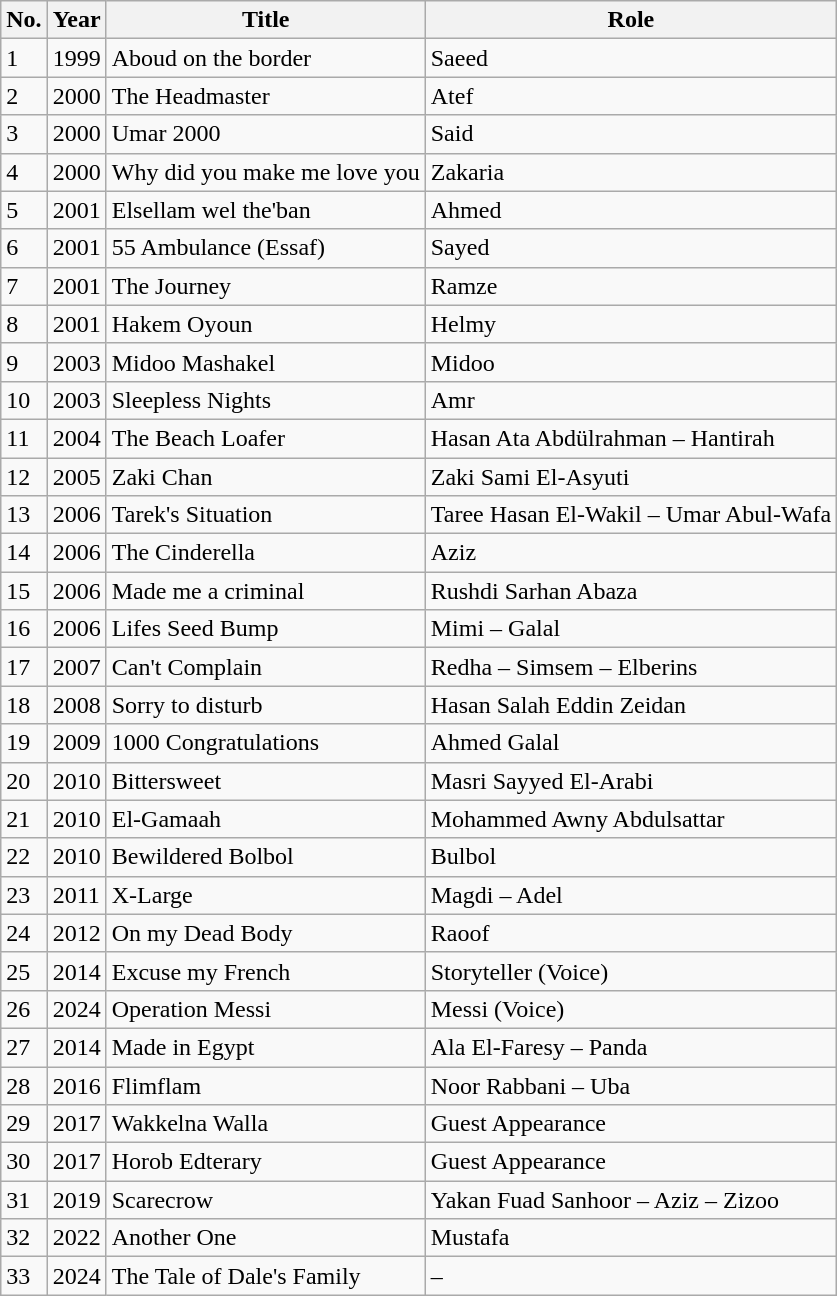<table class="wikitable">
<tr>
<th>No.</th>
<th>Year</th>
<th>Title</th>
<th>Role</th>
</tr>
<tr>
<td>1</td>
<td>1999</td>
<td>Aboud on the border</td>
<td>Saeed</td>
</tr>
<tr>
<td>2</td>
<td>2000</td>
<td>The Headmaster</td>
<td>Atef</td>
</tr>
<tr>
<td>3</td>
<td>2000</td>
<td>Umar 2000</td>
<td>Said</td>
</tr>
<tr>
<td>4</td>
<td>2000</td>
<td>Why did you make me love you</td>
<td>Zakaria</td>
</tr>
<tr>
<td>5</td>
<td>2001</td>
<td>Elsellam wel the'ban</td>
<td>Ahmed</td>
</tr>
<tr>
<td>6</td>
<td>2001</td>
<td>55 Ambulance (Essaf)</td>
<td>Sayed</td>
</tr>
<tr>
<td>7</td>
<td>2001</td>
<td>The Journey</td>
<td>Ramze</td>
</tr>
<tr>
<td>8</td>
<td>2001</td>
<td>Hakem Oyoun</td>
<td>Helmy</td>
</tr>
<tr>
<td>9</td>
<td>2003</td>
<td>Midoo Mashakel</td>
<td>Midoo</td>
</tr>
<tr>
<td>10</td>
<td>2003</td>
<td>Sleepless Nights</td>
<td>Amr</td>
</tr>
<tr>
<td>11</td>
<td>2004</td>
<td>The Beach Loafer</td>
<td>Hasan Ata Abdülrahman – Hantirah</td>
</tr>
<tr>
<td>12</td>
<td>2005</td>
<td>Zaki Chan</td>
<td>Zaki Sami El-Asyuti</td>
</tr>
<tr>
<td>13</td>
<td>2006</td>
<td>Tarek's Situation</td>
<td>Taree Hasan El-Wakil – Umar Abul-Wafa</td>
</tr>
<tr>
<td>14</td>
<td>2006</td>
<td>The Cinderella</td>
<td>Aziz</td>
</tr>
<tr>
<td>15</td>
<td>2006</td>
<td>Made me a criminal</td>
<td>Rushdi Sarhan Abaza</td>
</tr>
<tr>
<td>16</td>
<td>2006</td>
<td>Lifes Seed Bump</td>
<td>Mimi – Galal</td>
</tr>
<tr>
<td>17</td>
<td>2007</td>
<td>Can't Complain</td>
<td>Redha – Simsem – Elberins</td>
</tr>
<tr>
<td>18</td>
<td>2008</td>
<td>Sorry to disturb</td>
<td>Hasan Salah Eddin Zeidan</td>
</tr>
<tr>
<td>19</td>
<td>2009</td>
<td>1000 Congratulations</td>
<td>Ahmed Galal</td>
</tr>
<tr>
<td>20</td>
<td>2010</td>
<td>Bittersweet</td>
<td>Masri Sayyed El-Arabi</td>
</tr>
<tr>
<td>21</td>
<td>2010</td>
<td>El-Gamaah</td>
<td>Mohammed Awny Abdulsattar</td>
</tr>
<tr>
<td>22</td>
<td>2010</td>
<td>Bewildered Bolbol</td>
<td>Bulbol</td>
</tr>
<tr>
<td>23</td>
<td>2011</td>
<td>X-Large</td>
<td>Magdi – Adel</td>
</tr>
<tr>
<td>24</td>
<td>2012</td>
<td>On my Dead Body</td>
<td>Raoof</td>
</tr>
<tr>
<td>25</td>
<td>2014</td>
<td>Excuse my French</td>
<td>Storyteller (Voice)</td>
</tr>
<tr>
<td>26</td>
<td>2024</td>
<td>Operation Messi</td>
<td>Messi (Voice)</td>
</tr>
<tr>
<td>27</td>
<td>2014</td>
<td>Made in Egypt</td>
<td>Ala El-Faresy – Panda</td>
</tr>
<tr>
<td>28</td>
<td>2016</td>
<td>Flimflam</td>
<td>Noor Rabbani – Uba</td>
</tr>
<tr>
<td>29</td>
<td>2017</td>
<td>Wakkelna Walla</td>
<td>Guest Appearance</td>
</tr>
<tr>
<td>30</td>
<td>2017</td>
<td>Horob Edterary</td>
<td>Guest Appearance</td>
</tr>
<tr>
<td>31</td>
<td>2019</td>
<td>Scarecrow</td>
<td>Yakan Fuad Sanhoor – Aziz – Zizoo</td>
</tr>
<tr>
<td>32</td>
<td>2022</td>
<td>Another One</td>
<td>Mustafa</td>
</tr>
<tr>
<td>33</td>
<td>2024</td>
<td>The Tale of Dale's Family</td>
<td>–</td>
</tr>
</table>
